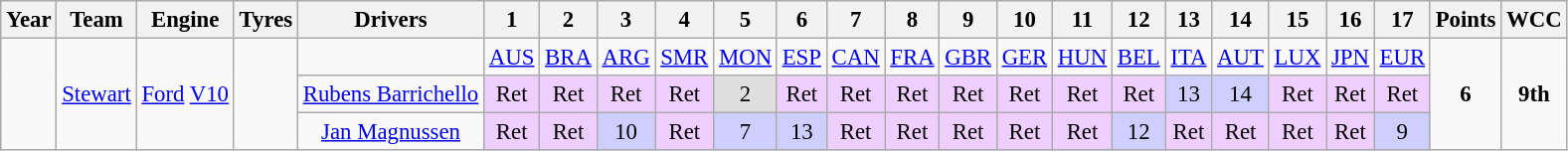<table class="wikitable" style="text-align:center; font-size:95%">
<tr>
<th>Year</th>
<th>Team</th>
<th>Engine</th>
<th>Tyres</th>
<th>Drivers</th>
<th>1</th>
<th>2</th>
<th>3</th>
<th>4</th>
<th>5</th>
<th>6</th>
<th>7</th>
<th>8</th>
<th>9</th>
<th>10</th>
<th>11</th>
<th>12</th>
<th>13</th>
<th>14</th>
<th>15</th>
<th>16</th>
<th>17</th>
<th>Points</th>
<th>WCC</th>
</tr>
<tr>
<td rowspan="3"></td>
<td rowspan="3"><a href='#'>Stewart</a></td>
<td rowspan="3"><a href='#'>Ford</a> <a href='#'>V10</a></td>
<td rowspan="3"></td>
<td></td>
<td><a href='#'>AUS</a></td>
<td><a href='#'>BRA</a></td>
<td><a href='#'>ARG</a></td>
<td><a href='#'>SMR</a></td>
<td><a href='#'>MON</a></td>
<td><a href='#'>ESP</a></td>
<td><a href='#'>CAN</a></td>
<td><a href='#'>FRA</a></td>
<td><a href='#'>GBR</a></td>
<td><a href='#'>GER</a></td>
<td><a href='#'>HUN</a></td>
<td><a href='#'>BEL</a></td>
<td><a href='#'>ITA</a></td>
<td><a href='#'>AUT</a></td>
<td><a href='#'>LUX</a></td>
<td><a href='#'>JPN</a></td>
<td><a href='#'>EUR</a></td>
<td rowspan="3"><strong>6</strong></td>
<td rowspan="3"><strong>9th</strong></td>
</tr>
<tr>
<td><a href='#'>Rubens Barrichello</a></td>
<td style="background:#EFCFFF;">Ret</td>
<td style="background:#EFCFFF;">Ret</td>
<td style="background:#EFCFFF;">Ret</td>
<td style="background:#EFCFFF;">Ret</td>
<td style="background:#DFDFDF;">2</td>
<td style="background:#EFCFFF;">Ret</td>
<td style="background:#EFCFFF;">Ret</td>
<td style="background:#EFCFFF;">Ret</td>
<td style="background:#EFCFFF;">Ret</td>
<td style="background:#EFCFFF;">Ret</td>
<td style="background:#EFCFFF;">Ret</td>
<td style="background:#EFCFFF;">Ret</td>
<td style="background:#CFCFFF;">13</td>
<td style="background:#CFCFFF;">14</td>
<td style="background:#EFCFFF;">Ret</td>
<td style="background:#EFCFFF;">Ret</td>
<td style="background:#EFCFFF;">Ret</td>
</tr>
<tr>
<td><a href='#'>Jan Magnussen</a></td>
<td style="background:#EFCFFF;">Ret</td>
<td style="background:#EFCFFF;">Ret</td>
<td style="background:#CFCFFF;">10</td>
<td style="background:#EFCFFF;">Ret</td>
<td style="background:#CFCFFF;">7</td>
<td style="background:#CFCFFF;">13</td>
<td style="background:#EFCFFF;">Ret</td>
<td style="background:#EFCFFF;">Ret</td>
<td style="background:#EFCFFF;">Ret</td>
<td style="background:#EFCFFF;">Ret</td>
<td style="background:#EFCFFF;">Ret</td>
<td style="background:#CFCFFF;">12</td>
<td style="background:#EFCFFF;">Ret</td>
<td style="background:#EFCFFF;">Ret</td>
<td style="background:#EFCFFF;">Ret</td>
<td style="background:#EFCFFF;">Ret</td>
<td style="background:#CFCFFF;">9</td>
</tr>
</table>
